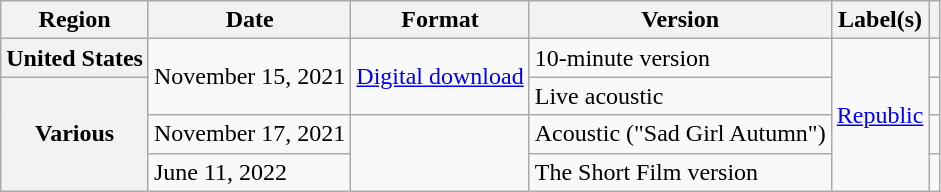<table class="wikitable plainrowheaders">
<tr>
<th scope="col">Region</th>
<th scope="col">Date</th>
<th scope="col">Format</th>
<th scope="col">Version</th>
<th scope="col">Label(s)</th>
<th scope="col"></th>
</tr>
<tr>
<th scope="row">United States</th>
<td rowspan="2">November 15, 2021</td>
<td rowspan="2"><a href='#'>Digital download</a></td>
<td>10-minute version</td>
<td rowspan="4"><a href='#'>Republic</a></td>
<td style="text-align:center;"></td>
</tr>
<tr>
<th rowspan="3" scope="row">Various</th>
<td>Live acoustic</td>
<td style="text-align:center;"></td>
</tr>
<tr>
<td>November 17, 2021</td>
<td rowspan="2"></td>
<td>Acoustic ("Sad Girl Autumn")</td>
<td style="text-align:center;"></td>
</tr>
<tr>
<td>June 11, 2022</td>
<td>The Short Film version</td>
<td style="text-align:center;"></td>
</tr>
</table>
